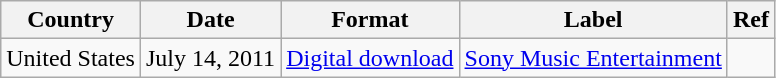<table class="wikitable">
<tr>
<th>Country</th>
<th>Date</th>
<th>Format</th>
<th>Label</th>
<th>Ref</th>
</tr>
<tr>
<td>United States</td>
<td>July 14, 2011</td>
<td><a href='#'>Digital download</a></td>
<td><a href='#'>Sony Music Entertainment</a></td>
<td></td>
</tr>
</table>
